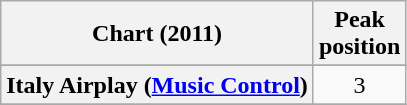<table class="wikitable plainrowheaders">
<tr>
<th>Chart (2011)</th>
<th>Peak<br>position</th>
</tr>
<tr>
</tr>
<tr>
<th scope="row">Italy Airplay (<a href='#'>Music Control</a>)</th>
<td style="text-align:center;">3</td>
</tr>
<tr>
</tr>
</table>
